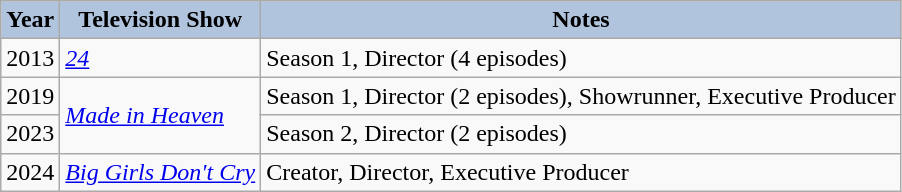<table class="wikitable sortable">
<tr style="text-align:center;">
<th style="background:#B0C4DE;">Year</th>
<th style="background:#B0C4DE;">Television Show</th>
<th style="background:#B0C4DE;">Notes</th>
</tr>
<tr>
<td>2013</td>
<td><em><a href='#'>24</a></em></td>
<td>Season 1, Director (4 episodes)</td>
</tr>
<tr>
<td>2019</td>
<td rowspan="2"><em><a href='#'>Made in Heaven</a></em></td>
<td>Season 1, Director (2 episodes), Showrunner, Executive Producer</td>
</tr>
<tr>
<td>2023</td>
<td>Season 2, Director (2 episodes)</td>
</tr>
<tr>
<td>2024</td>
<td><em><a href='#'>Big Girls Don't Cry</a></em></td>
<td>Creator, Director, Executive Producer</td>
</tr>
</table>
